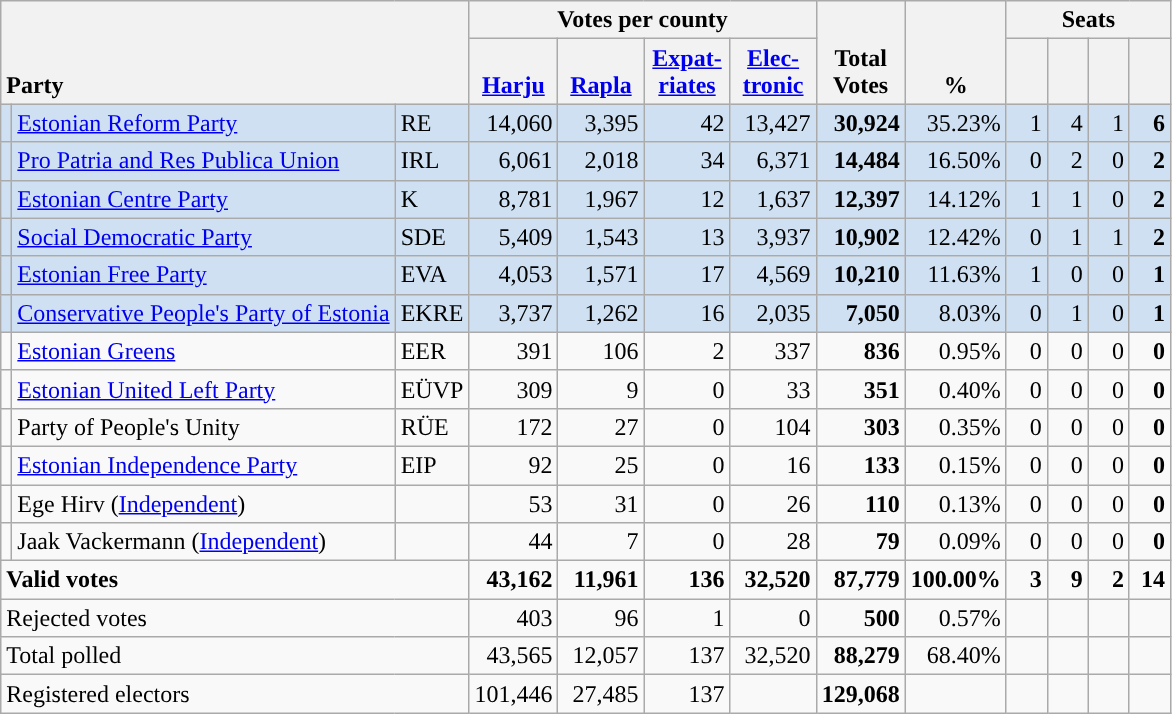<table class="wikitable" border="1" style="text-align:right;">
<tr>
<th style="text-align:left;" valign=bottom rowspan=2 colspan=3>Party</th>
<th colspan=4>Votes per county</th>
<th align=center valign=bottom rowspan=2 width="50">Total Votes</th>
<th align=center valign=bottom rowspan=2 width="50">%</th>
<th colspan=4>Seats</th>
</tr>
<tr>
<th align=center valign=bottom width="50"><a href='#'>Harju</a></th>
<th align=center valign=bottom width="50"><a href='#'>Rapla</a></th>
<th align=center valign=bottom width="50"><a href='#'>Expat- riates</a></th>
<th align=center valign=bottom width="50"><a href='#'>Elec- tronic</a></th>
<th align=center valign=bottom width="20"><small></small></th>
<th align=center valign=bottom width="20"><small></small></th>
<th align=center valign=bottom width="20"><small></small></th>
<th align=center valign=bottom width="20"><small></small></th>
</tr>
<tr style="background:#CEE0F2;">
<td style="background:"></td>
<td align=left><a href='#'>Estonian Reform Party</a></td>
<td align=left>RE</td>
<td>14,060</td>
<td>3,395</td>
<td>42</td>
<td>13,427</td>
<td><strong>30,924</strong></td>
<td>35.23%</td>
<td>1</td>
<td>4</td>
<td>1</td>
<td><strong>6</strong></td>
</tr>
<tr style="background:#CEE0F2;">
<td style="background:"></td>
<td align=left><a href='#'>Pro Patria and Res Publica Union</a></td>
<td align=left>IRL</td>
<td>6,061</td>
<td>2,018</td>
<td>34</td>
<td>6,371</td>
<td><strong>14,484</strong></td>
<td>16.50%</td>
<td>0</td>
<td>2</td>
<td>0</td>
<td><strong>2</strong></td>
</tr>
<tr style="background:#CEE0F2;">
<td style="background:"></td>
<td align=left><a href='#'>Estonian Centre Party</a></td>
<td align=left>K</td>
<td>8,781</td>
<td>1,967</td>
<td>12</td>
<td>1,637</td>
<td><strong>12,397</strong></td>
<td>14.12%</td>
<td>1</td>
<td>1</td>
<td>0</td>
<td><strong>2</strong></td>
</tr>
<tr style="background:#CEE0F2;">
<td style="background:"></td>
<td align=left><a href='#'>Social Democratic Party</a></td>
<td align=left>SDE</td>
<td>5,409</td>
<td>1,543</td>
<td>13</td>
<td>3,937</td>
<td><strong>10,902</strong></td>
<td>12.42%</td>
<td>0</td>
<td>1</td>
<td>1</td>
<td><strong>2</strong></td>
</tr>
<tr style="background:#CEE0F2;">
<td style="background:"></td>
<td align=left><a href='#'>Estonian Free Party</a></td>
<td align=left>EVA</td>
<td>4,053</td>
<td>1,571</td>
<td>17</td>
<td>4,569</td>
<td><strong>10,210</strong></td>
<td>11.63%</td>
<td>1</td>
<td>0</td>
<td>0</td>
<td><strong>1</strong></td>
</tr>
<tr style="background:#CEE0F2;">
<td style="background:"></td>
<td align=left><a href='#'>Conservative People's Party of Estonia</a></td>
<td align=left>EKRE</td>
<td>3,737</td>
<td>1,262</td>
<td>16</td>
<td>2,035</td>
<td><strong>7,050</strong></td>
<td>8.03%</td>
<td>0</td>
<td>1</td>
<td>0</td>
<td><strong>1</strong></td>
</tr>
<tr>
<td style="background:"></td>
<td align=left><a href='#'>Estonian Greens</a></td>
<td align=left>EER</td>
<td>391</td>
<td>106</td>
<td>2</td>
<td>337</td>
<td><strong>836</strong></td>
<td>0.95%</td>
<td>0</td>
<td>0</td>
<td>0</td>
<td><strong>0</strong></td>
</tr>
<tr>
<td style="background:"></td>
<td align=left><a href='#'>Estonian United Left Party</a></td>
<td align=left>EÜVP</td>
<td>309</td>
<td>9</td>
<td>0</td>
<td>33</td>
<td><strong>351</strong></td>
<td>0.40%</td>
<td>0</td>
<td>0</td>
<td>0</td>
<td><strong>0</strong></td>
</tr>
<tr>
<td></td>
<td align=left>Party of People's Unity</td>
<td align=left>RÜE</td>
<td>172</td>
<td>27</td>
<td>0</td>
<td>104</td>
<td><strong>303</strong></td>
<td>0.35%</td>
<td>0</td>
<td>0</td>
<td>0</td>
<td><strong>0</strong></td>
</tr>
<tr>
<td style="background:"></td>
<td align=left><a href='#'>Estonian Independence Party</a></td>
<td align=left>EIP</td>
<td>92</td>
<td>25</td>
<td>0</td>
<td>16</td>
<td><strong>133</strong></td>
<td>0.15%</td>
<td>0</td>
<td>0</td>
<td>0</td>
<td><strong>0</strong></td>
</tr>
<tr>
<td style="background:"></td>
<td align=left>Ege Hirv (<a href='#'>Independent</a>)</td>
<td></td>
<td>53</td>
<td>31</td>
<td>0</td>
<td>26</td>
<td><strong>110</strong></td>
<td>0.13%</td>
<td>0</td>
<td>0</td>
<td>0</td>
<td><strong>0</strong></td>
</tr>
<tr>
<td style="background:"></td>
<td align=left>Jaak Vackermann (<a href='#'>Independent</a>)</td>
<td></td>
<td>44</td>
<td>7</td>
<td>0</td>
<td>28</td>
<td><strong>79</strong></td>
<td>0.09%</td>
<td>0</td>
<td>0</td>
<td>0</td>
<td><strong>0</strong></td>
</tr>
<tr style="font-weight:bold">
<td align=left colspan=3>Valid votes</td>
<td>43,162</td>
<td>11,961</td>
<td>136</td>
<td>32,520</td>
<td>87,779</td>
<td>100.00%</td>
<td>3</td>
<td>9</td>
<td>2</td>
<td>14</td>
</tr>
<tr>
<td align=left colspan=3>Rejected votes</td>
<td>403</td>
<td>96</td>
<td>1</td>
<td>0</td>
<td><strong>500</strong></td>
<td>0.57%</td>
<td></td>
<td></td>
<td></td>
<td></td>
</tr>
<tr>
<td align=left colspan=3>Total polled</td>
<td>43,565</td>
<td>12,057</td>
<td>137</td>
<td>32,520</td>
<td><strong>88,279</strong></td>
<td>68.40%</td>
<td></td>
<td></td>
<td></td>
<td></td>
</tr>
<tr>
<td align=left colspan=3>Registered electors</td>
<td>101,446</td>
<td>27,485</td>
<td>137</td>
<td></td>
<td><strong>129,068</strong></td>
<td></td>
<td></td>
<td></td>
<td></td>
<td></td>
</tr>
</table>
